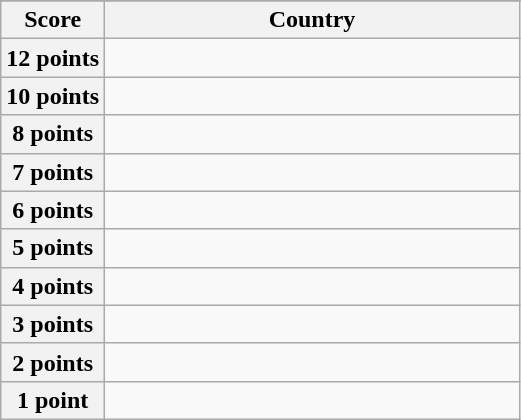<table class="wikitable">
<tr>
</tr>
<tr>
<th scope="col" width="20%">Score</th>
<th scope="col">Country</th>
</tr>
<tr>
<th scope="row">12 points</th>
<td></td>
</tr>
<tr>
<th scope="row">10 points</th>
<td></td>
</tr>
<tr>
<th scope="row">8 points</th>
<td></td>
</tr>
<tr>
<th scope="row">7 points</th>
<td></td>
</tr>
<tr>
<th scope="row">6 points</th>
<td></td>
</tr>
<tr>
<th scope="row">5 points</th>
<td></td>
</tr>
<tr>
<th scope="row">4 points</th>
<td></td>
</tr>
<tr>
<th scope="row">3 points</th>
<td></td>
</tr>
<tr>
<th scope="row">2 points</th>
<td></td>
</tr>
<tr>
<th scope="row">1 point</th>
<td></td>
</tr>
</table>
